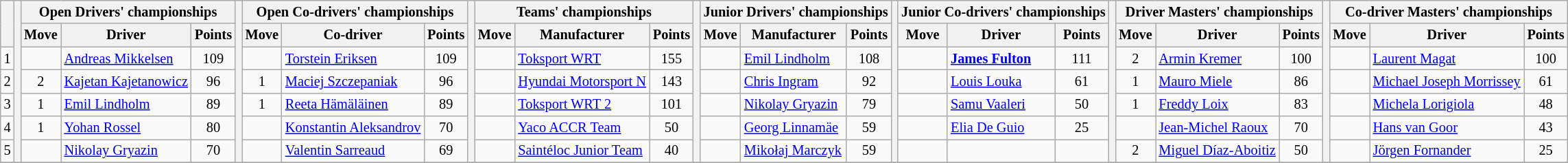<table class="wikitable" style="font-size:85%;">
<tr>
<th rowspan="2"></th>
<th rowspan="7" style="width:5px;"></th>
<th colspan="3" nowrap>Open Drivers' championships</th>
<th rowspan="7" style="width:5px;"></th>
<th colspan="3" nowrap>Open Co-drivers' championships</th>
<th rowspan="7" style="width:5px;"></th>
<th colspan="3" nowrap>Teams' championships</th>
<th rowspan="7" style="width:5px;"></th>
<th colspan="3" nowrap>Junior Drivers' championships</th>
<th rowspan="7" style="width:5px;"></th>
<th colspan="3" nowrap>Junior Co-drivers' championships</th>
<th rowspan="7" style="width:5px;"></th>
<th colspan="3" nowrap>Driver Masters' championships</th>
<th rowspan="7" style="width:5px;"></th>
<th colspan="3" nowrap>Co-driver Masters' championships</th>
</tr>
<tr>
<th>Move</th>
<th>Driver</th>
<th>Points</th>
<th>Move</th>
<th>Co-driver</th>
<th>Points</th>
<th>Move</th>
<th>Manufacturer</th>
<th>Points</th>
<th>Move</th>
<th>Manufacturer</th>
<th>Points</th>
<th>Move</th>
<th>Driver</th>
<th>Points</th>
<th>Move</th>
<th>Driver</th>
<th>Points</th>
<th>Move</th>
<th>Driver</th>
<th>Points</th>
</tr>
<tr>
<td align="center">1</td>
<td align="center"></td>
<td><a href='#'>Andreas Mikkelsen</a></td>
<td align="center">109</td>
<td align="center"></td>
<td><a href='#'>Torstein Eriksen</a></td>
<td align="center">109</td>
<td align="center"></td>
<td><a href='#'>Toksport WRT</a></td>
<td align="center">155</td>
<td align="center"></td>
<td><a href='#'>Emil Lindholm</a></td>
<td align="center">108</td>
<td align="center"></td>
<td><strong><a href='#'>James Fulton</a></strong></td>
<td align="center">111</td>
<td align="center"> 2</td>
<td><a href='#'>Armin Kremer</a></td>
<td align="center">100</td>
<td align="center"></td>
<td><a href='#'>Laurent Magat</a></td>
<td align="center">100</td>
</tr>
<tr>
<td align="center">2</td>
<td align="center"> 2</td>
<td nowrap><a href='#'>Kajetan Kajetanowicz</a></td>
<td align="center">96</td>
<td align="center"> 1</td>
<td nowrap><a href='#'>Maciej Szczepaniak</a></td>
<td align="center">96</td>
<td align="center"></td>
<td nowrap><a href='#'>Hyundai Motorsport N</a></td>
<td align="center">143</td>
<td align="center"></td>
<td nowrap><a href='#'>Chris Ingram</a></td>
<td align="center">92</td>
<td align="center"></td>
<td><a href='#'>Louis Louka</a></td>
<td align="center">61</td>
<td align="center"> 1</td>
<td><a href='#'>Mauro Miele</a></td>
<td align="center">86</td>
<td align="center"></td>
<td nowrap><a href='#'>Michael Joseph Morrissey</a></td>
<td align="center">61</td>
</tr>
<tr>
<td align="center">3</td>
<td align="center"> 1</td>
<td><a href='#'>Emil Lindholm</a></td>
<td align="center">89</td>
<td align="center"> 1</td>
<td nowrap><a href='#'>Reeta Hämäläinen</a></td>
<td align="center">89</td>
<td align="center"></td>
<td><a href='#'>Toksport WRT 2</a></td>
<td align="center">101</td>
<td align="center"></td>
<td><a href='#'>Nikolay Gryazin</a></td>
<td align="center">79</td>
<td align="center"></td>
<td><a href='#'>Samu Vaaleri</a></td>
<td align="center">50</td>
<td align="center"> 1</td>
<td><a href='#'>Freddy Loix</a></td>
<td align="center">83</td>
<td align="center"></td>
<td><a href='#'>Michela Lorigiola</a></td>
<td align="center">48</td>
</tr>
<tr>
<td align="center">4</td>
<td align="center"> 1</td>
<td><a href='#'>Yohan Rossel</a></td>
<td align="center">80</td>
<td align="center"></td>
<td nowrap><a href='#'>Konstantin Aleksandrov</a></td>
<td align="center">70</td>
<td align="center"></td>
<td><a href='#'>Yaco ACCR Team</a></td>
<td align="center">50</td>
<td align="center"></td>
<td nowrap><a href='#'>Georg Linnamäe</a></td>
<td align="center">59</td>
<td align="center"></td>
<td><a href='#'>Elia De Guio</a></td>
<td align="center">25</td>
<td align="center"></td>
<td nowrap><a href='#'>Jean-Michel Raoux</a></td>
<td align="center">70</td>
<td align="center"></td>
<td><a href='#'>Hans van Goor</a></td>
<td align="center">43</td>
</tr>
<tr>
<td align="center">5</td>
<td align="center"></td>
<td><a href='#'>Nikolay Gryazin</a></td>
<td align="center">70</td>
<td align="center"></td>
<td nowrap><a href='#'>Valentin Sarreaud</a></td>
<td align="center">69</td>
<td align="center"></td>
<td nowrap><a href='#'>Saintéloc Junior Team</a></td>
<td align="center">40</td>
<td align="center"></td>
<td nowrap><a href='#'>Mikołaj Marczyk</a></td>
<td align="center">59</td>
<td></td>
<td></td>
<td></td>
<td align="center"> 2</td>
<td nowrap><a href='#'>Miguel Díaz-Aboitiz</a></td>
<td align="center">50</td>
<td align="center"></td>
<td><a href='#'>Jörgen Fornander</a></td>
<td align="center">25</td>
</tr>
<tr>
</tr>
</table>
